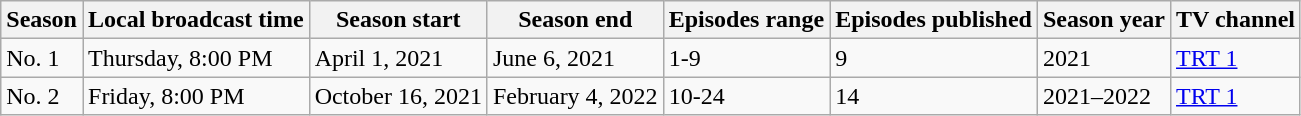<table class="wikitable">
<tr>
<th>Season</th>
<th>Local broadcast time</th>
<th>Season start</th>
<th>Season end</th>
<th>Episodes range</th>
<th>Episodes published</th>
<th>Season year</th>
<th>TV channel</th>
</tr>
<tr>
<td>No. 1</td>
<td>Thursday, 8:00 PM</td>
<td>April 1, 2021</td>
<td>June 6, 2021</td>
<td>1-9</td>
<td>9</td>
<td>2021</td>
<td><a href='#'>TRT 1</a></td>
</tr>
<tr>
<td>No. 2</td>
<td>Friday, 8:00 PM</td>
<td>October 16, 2021</td>
<td>February 4, 2022</td>
<td>10-24</td>
<td>14</td>
<td>2021–2022</td>
<td><a href='#'>TRT 1</a></td>
</tr>
</table>
